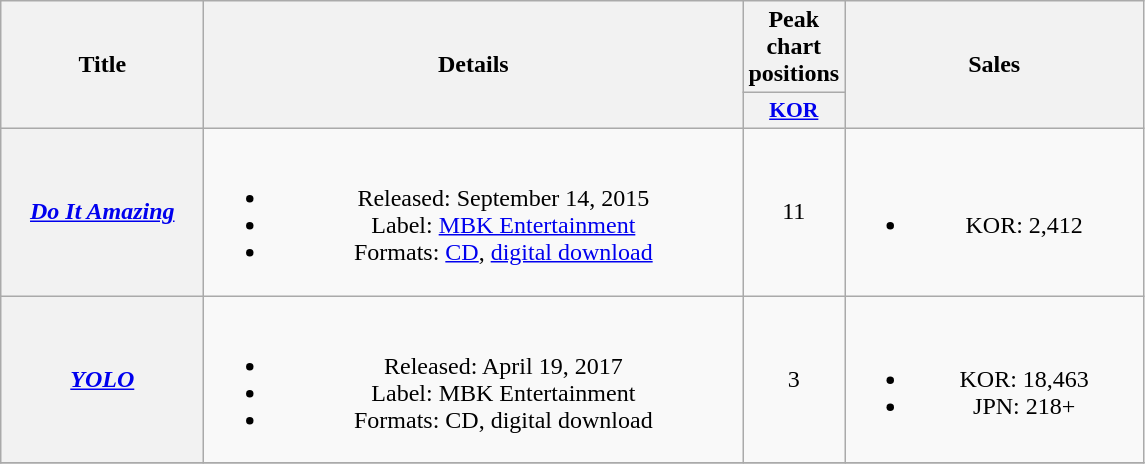<table class="wikitable plainrowheaders" style="text-align:center;">
<tr>
<th scope="col" rowspan="2" style="width:8em;">Title</th>
<th scope="col" rowspan="2" style="width:22em;">Details</th>
<th scope="col">Peak chart positions</th>
<th scope="col" rowspan="2" style="width:12em;">Sales</th>
</tr>
<tr>
<th scope="col" style="width:3em;font-size:90%;"><a href='#'>KOR</a><br></th>
</tr>
<tr>
<th scope="row"><em><a href='#'>Do It Amazing</a></em></th>
<td><br><ul><li>Released: September 14, 2015</li><li>Label: <a href='#'>MBK Entertainment</a></li><li>Formats: <a href='#'>CD</a>, <a href='#'>digital download</a></li></ul></td>
<td>11</td>
<td><br><ul><li>KOR: 2,412</li></ul></td>
</tr>
<tr>
<th scope="row"><em><a href='#'>YOLO</a></em></th>
<td><br><ul><li>Released: April 19, 2017</li><li>Label: MBK Entertainment</li><li>Formats: CD, digital download</li></ul></td>
<td>3</td>
<td><br><ul><li>KOR: 18,463</li><li>JPN: 218+</li></ul></td>
</tr>
<tr>
</tr>
</table>
